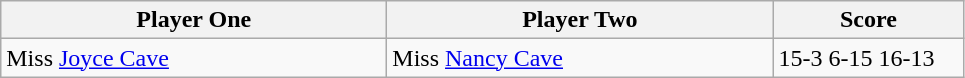<table class="wikitable">
<tr>
<th width=250>Player One</th>
<th width=250>Player Two</th>
<th width=120>Score</th>
</tr>
<tr>
<td> Miss <a href='#'>Joyce Cave</a></td>
<td> Miss <a href='#'>Nancy Cave</a></td>
<td>15-3 6-15 16-13</td>
</tr>
</table>
